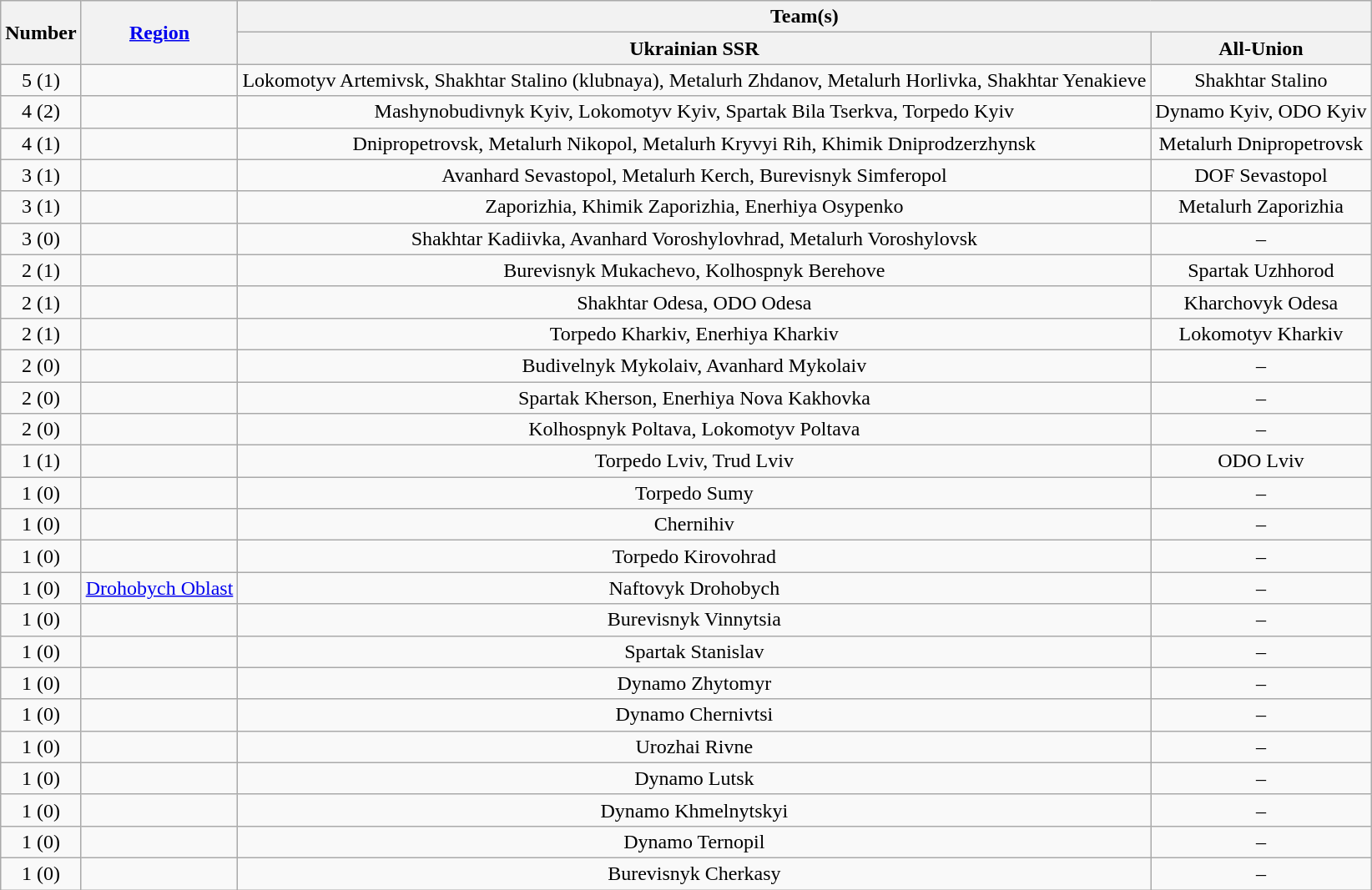<table class="wikitable" style="text-align:center">
<tr>
<th rowspan=2>Number</th>
<th rowspan=2><a href='#'>Region</a></th>
<th colspan=2>Team(s)</th>
</tr>
<tr>
<th>Ukrainian SSR</th>
<th>All-Union</th>
</tr>
<tr>
<td rowspan="1">5 (1)</td>
<td align="left"></td>
<td>Lokomotyv Artemivsk, Shakhtar Stalino (klubnaya), Metalurh Zhdanov, Metalurh Horlivka, Shakhtar Yenakieve</td>
<td>Shakhtar Stalino</td>
</tr>
<tr>
<td rowspan="1">4 (2)</td>
<td align="left"></td>
<td>Mashynobudivnyk Kyiv, Lokomotyv Kyiv, Spartak Bila Tserkva, Torpedo Kyiv</td>
<td>Dynamo Kyiv, ODO Kyiv</td>
</tr>
<tr>
<td rowspan="1">4 (1)</td>
<td align="left"></td>
<td>Dnipropetrovsk, Metalurh Nikopol, Metalurh Kryvyi Rih, Khimik Dniprodzerzhynsk</td>
<td>Metalurh Dnipropetrovsk</td>
</tr>
<tr>
<td rowspan="1">3 (1)</td>
<td align="left"></td>
<td>Avanhard Sevastopol, Metalurh Kerch, Burevisnyk Simferopol</td>
<td>DOF Sevastopol</td>
</tr>
<tr>
<td rowspan="1">3 (1)</td>
<td align="left"></td>
<td>Zaporizhia, Khimik Zaporizhia, Enerhiya Osypenko</td>
<td>Metalurh Zaporizhia</td>
</tr>
<tr>
<td rowspan="1">3 (0)</td>
<td align="left"></td>
<td>Shakhtar Kadiivka, Avanhard Voroshylovhrad, Metalurh Voroshylovsk</td>
<td>–</td>
</tr>
<tr>
<td rowspan="1">2 (1)</td>
<td align="left"></td>
<td>Burevisnyk Mukachevo, Kolhospnyk Berehove</td>
<td>Spartak Uzhhorod</td>
</tr>
<tr>
<td rowspan="1">2 (1)</td>
<td align="left"></td>
<td>Shakhtar Odesa, ODO Odesa</td>
<td>Kharchovyk Odesa</td>
</tr>
<tr>
<td rowspan="1">2 (1)</td>
<td align="left"></td>
<td>Torpedo Kharkiv, Enerhiya Kharkiv</td>
<td>Lokomotyv Kharkiv</td>
</tr>
<tr>
<td rowspan="1">2 (0)</td>
<td align="left"></td>
<td>Budivelnyk Mykolaiv, Avanhard Mykolaiv</td>
<td>–</td>
</tr>
<tr>
<td rowspan="1">2 (0)</td>
<td align="left"></td>
<td>Spartak Kherson, Enerhiya Nova Kakhovka</td>
<td>–</td>
</tr>
<tr>
<td rowspan="1">2 (0)</td>
<td align="left"></td>
<td>Kolhospnyk Poltava, Lokomotyv Poltava</td>
<td>–</td>
</tr>
<tr>
<td rowspan="1">1 (1)</td>
<td align="left"></td>
<td>Torpedo Lviv, Trud Lviv</td>
<td>ODO Lviv</td>
</tr>
<tr>
<td rowspan="1">1 (0)</td>
<td align="left"></td>
<td>Torpedo Sumy</td>
<td>–</td>
</tr>
<tr>
<td rowspan="1">1 (0)</td>
<td align="left"></td>
<td>Chernihiv</td>
<td>–</td>
</tr>
<tr>
<td rowspan="1">1 (0)</td>
<td align="left"></td>
<td>Torpedo Kirovohrad</td>
<td>–</td>
</tr>
<tr>
<td rowspan="1">1 (0)</td>
<td align="left"> <a href='#'>Drohobych Oblast</a></td>
<td>Naftovyk Drohobych</td>
<td>–</td>
</tr>
<tr>
<td rowspan="1">1 (0)</td>
<td align="left"></td>
<td>Burevisnyk Vinnytsia</td>
<td>–</td>
</tr>
<tr>
<td rowspan="1">1 (0)</td>
<td align="left"></td>
<td>Spartak Stanislav</td>
<td>–</td>
</tr>
<tr>
<td rowspan="1">1 (0)</td>
<td align="left"></td>
<td>Dynamo Zhytomyr</td>
<td>–</td>
</tr>
<tr>
<td rowspan="1">1 (0)</td>
<td align="left"></td>
<td>Dynamo Chernivtsi</td>
<td>–</td>
</tr>
<tr>
<td rowspan="1">1 (0)</td>
<td align="left"></td>
<td>Urozhai Rivne</td>
<td>–</td>
</tr>
<tr>
<td rowspan="1">1 (0)</td>
<td align="left"></td>
<td>Dynamo Lutsk</td>
<td>–</td>
</tr>
<tr>
<td rowspan="1">1 (0)</td>
<td align="left"></td>
<td>Dynamo Khmelnytskyi</td>
<td>–</td>
</tr>
<tr>
<td rowspan="1">1 (0)</td>
<td align="left"></td>
<td>Dynamo Ternopil</td>
<td>–</td>
</tr>
<tr>
<td rowspan="1">1 (0)</td>
<td align="left"></td>
<td>Burevisnyk Cherkasy</td>
<td>–</td>
</tr>
</table>
